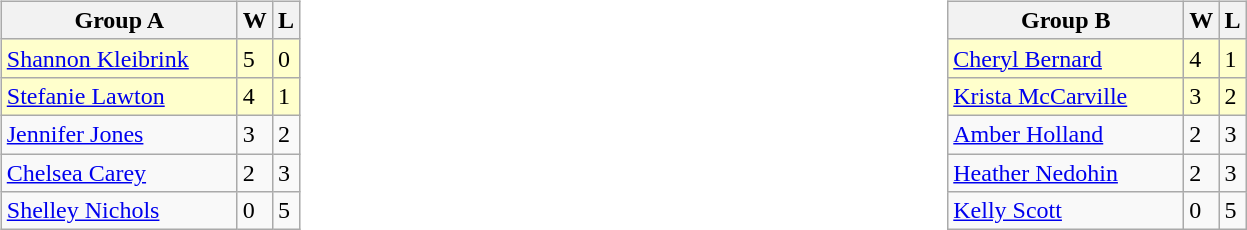<table>
<tr>
<td width=15% valign="top"><br><table class="wikitable">
<tr>
<th width=150>Group A</th>
<th>W</th>
<th>L</th>
</tr>
<tr bgcolor=#ffffcc>
<td> <a href='#'>Shannon Kleibrink</a></td>
<td>5</td>
<td>0</td>
</tr>
<tr bgcolor=#ffffcc>
<td> <a href='#'>Stefanie Lawton</a></td>
<td>4</td>
<td>1</td>
</tr>
<tr>
<td> <a href='#'>Jennifer Jones</a></td>
<td>3</td>
<td>2</td>
</tr>
<tr>
<td> <a href='#'>Chelsea Carey</a></td>
<td>2</td>
<td>3</td>
</tr>
<tr>
<td> <a href='#'>Shelley Nichols</a></td>
<td>0</td>
<td>5</td>
</tr>
</table>
</td>
<td width=15% valign="top"><br><table class="wikitable">
<tr>
<th width=150>Group B</th>
<th>W</th>
<th>L</th>
</tr>
<tr bgcolor=#ffffcc>
<td> <a href='#'>Cheryl Bernard</a></td>
<td>4</td>
<td>1</td>
</tr>
<tr bgcolor=#ffffcc>
<td> <a href='#'>Krista McCarville</a></td>
<td>3</td>
<td>2</td>
</tr>
<tr>
<td> <a href='#'>Amber Holland</a></td>
<td>2</td>
<td>3</td>
</tr>
<tr>
<td> <a href='#'>Heather Nedohin</a></td>
<td>2</td>
<td>3</td>
</tr>
<tr>
<td> <a href='#'>Kelly Scott</a></td>
<td>0</td>
<td>5</td>
</tr>
</table>
</td>
</tr>
</table>
